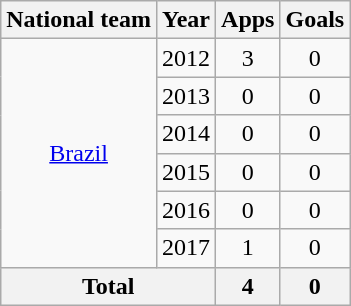<table class="wikitable" style="text-align:center">
<tr>
<th>National team</th>
<th>Year</th>
<th>Apps</th>
<th>Goals</th>
</tr>
<tr>
<td rowspan="6"><a href='#'>Brazil</a></td>
<td>2012</td>
<td>3</td>
<td>0</td>
</tr>
<tr>
<td>2013</td>
<td>0</td>
<td>0</td>
</tr>
<tr>
<td>2014</td>
<td>0</td>
<td>0</td>
</tr>
<tr>
<td>2015</td>
<td>0</td>
<td>0</td>
</tr>
<tr>
<td>2016</td>
<td>0</td>
<td>0</td>
</tr>
<tr>
<td>2017</td>
<td>1</td>
<td>0</td>
</tr>
<tr>
<th colspan="2">Total</th>
<th>4</th>
<th>0</th>
</tr>
</table>
